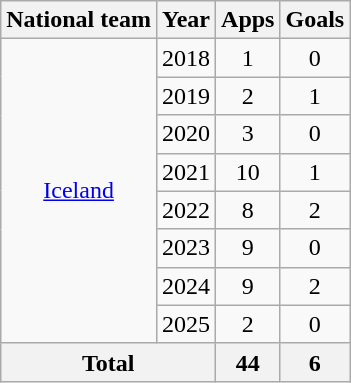<table class="wikitable" style="text-align:center">
<tr>
<th>National team</th>
<th>Year</th>
<th>Apps</th>
<th>Goals</th>
</tr>
<tr>
<td rowspan="8"><a href='#'>Iceland</a></td>
<td>2018</td>
<td>1</td>
<td>0</td>
</tr>
<tr>
<td>2019</td>
<td>2</td>
<td>1</td>
</tr>
<tr>
<td>2020</td>
<td>3</td>
<td>0</td>
</tr>
<tr>
<td>2021</td>
<td>10</td>
<td>1</td>
</tr>
<tr>
<td>2022</td>
<td>8</td>
<td>2</td>
</tr>
<tr>
<td>2023</td>
<td>9</td>
<td>0</td>
</tr>
<tr>
<td>2024</td>
<td>9</td>
<td>2</td>
</tr>
<tr>
<td>2025</td>
<td>2</td>
<td>0</td>
</tr>
<tr>
<th colspan="2">Total</th>
<th>44</th>
<th>6</th>
</tr>
</table>
